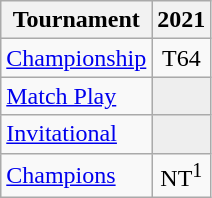<table class="wikitable" style="text-align:center;">
<tr>
<th>Tournament</th>
<th>2021</th>
</tr>
<tr>
<td align="left"><a href='#'>Championship</a></td>
<td>T64</td>
</tr>
<tr>
<td align="left"><a href='#'>Match Play</a></td>
<td style="background:#eeeeee;"></td>
</tr>
<tr>
<td align="left"><a href='#'>Invitational</a></td>
<td style="background:#eeeeee;"></td>
</tr>
<tr>
<td align="left"><a href='#'>Champions</a></td>
<td>NT<sup>1</sup></td>
</tr>
</table>
